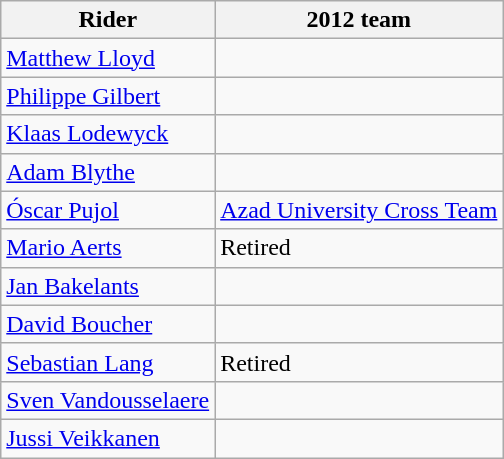<table class="wikitable">
<tr>
<th>Rider</th>
<th>2012 team</th>
</tr>
<tr>
<td><a href='#'>Matthew Lloyd</a></td>
<td></td>
</tr>
<tr>
<td><a href='#'>Philippe Gilbert</a></td>
<td></td>
</tr>
<tr>
<td><a href='#'>Klaas Lodewyck</a></td>
<td></td>
</tr>
<tr>
<td><a href='#'>Adam Blythe</a></td>
<td></td>
</tr>
<tr>
<td><a href='#'>Óscar Pujol</a></td>
<td><a href='#'>Azad University Cross Team</a></td>
</tr>
<tr>
<td><a href='#'>Mario Aerts</a></td>
<td>Retired</td>
</tr>
<tr>
<td><a href='#'>Jan Bakelants</a></td>
<td></td>
</tr>
<tr>
<td><a href='#'>David Boucher</a></td>
<td></td>
</tr>
<tr>
<td><a href='#'>Sebastian Lang</a></td>
<td>Retired</td>
</tr>
<tr>
<td><a href='#'>Sven Vandousselaere</a></td>
<td></td>
</tr>
<tr>
<td><a href='#'>Jussi Veikkanen</a></td>
<td></td>
</tr>
</table>
